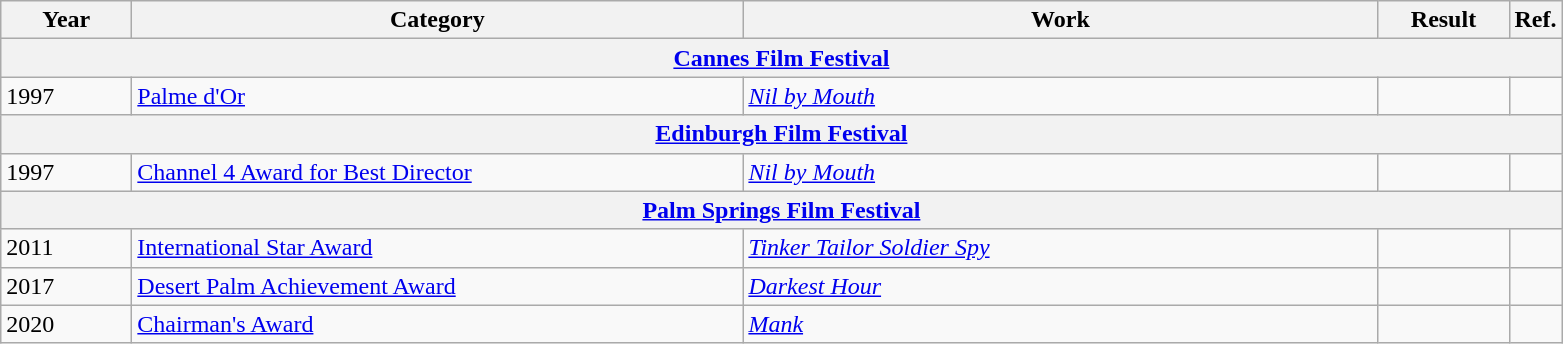<table class=wikitable>
<tr>
<th scope="col" style="width:5em;">Year</th>
<th scope="col" style="width:25em;">Category</th>
<th scope="col" style="width:26em;">Work</th>
<th scope="col" style="width:5em;">Result</th>
<th>Ref.</th>
</tr>
<tr>
<th colspan="5"><a href='#'>Cannes Film Festival</a></th>
</tr>
<tr>
<td>1997</td>
<td><a href='#'>Palme d'Or</a></td>
<td><em><a href='#'>Nil by Mouth</a></em></td>
<td></td>
<td></td>
</tr>
<tr>
<th colspan="5"><a href='#'>Edinburgh Film Festival</a></th>
</tr>
<tr>
<td>1997</td>
<td><a href='#'>Channel 4 Award for Best Director</a></td>
<td><em><a href='#'>Nil by Mouth</a></em></td>
<td></td>
<td></td>
</tr>
<tr>
<th colspan="5"><a href='#'>Palm Springs Film Festival</a></th>
</tr>
<tr>
<td>2011</td>
<td><a href='#'>International Star Award</a></td>
<td><em><a href='#'>Tinker Tailor Soldier Spy</a></em></td>
<td></td>
<td></td>
</tr>
<tr>
<td>2017</td>
<td><a href='#'>Desert Palm Achievement Award</a></td>
<td><em><a href='#'>Darkest Hour</a></em></td>
<td></td>
<td></td>
</tr>
<tr>
<td>2020</td>
<td><a href='#'>Chairman's Award</a></td>
<td><em><a href='#'>Mank</a></em></td>
<td></td>
<td></td>
</tr>
</table>
